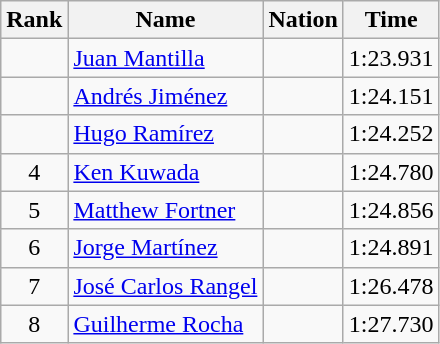<table class="wikitable sortable">
<tr>
<th>Rank</th>
<th>Name</th>
<th>Nation</th>
<th>Time</th>
</tr>
<tr>
<td align="center"></td>
<td><a href='#'>Juan Mantilla</a></td>
<td></td>
<td align="center">1:23.931</td>
</tr>
<tr>
<td align="center"></td>
<td><a href='#'>Andrés Jiménez</a></td>
<td></td>
<td align="center">1:24.151</td>
</tr>
<tr>
<td align="center"></td>
<td><a href='#'>Hugo Ramírez</a></td>
<td></td>
<td align="center">1:24.252</td>
</tr>
<tr>
<td align="center">4</td>
<td><a href='#'>Ken Kuwada</a></td>
<td></td>
<td align="center">1:24.780</td>
</tr>
<tr>
<td align="center">5</td>
<td><a href='#'>Matthew Fortner</a></td>
<td></td>
<td align="center">1:24.856</td>
</tr>
<tr>
<td align="center">6</td>
<td><a href='#'>Jorge Martínez</a></td>
<td></td>
<td align="center">1:24.891</td>
</tr>
<tr>
<td align="center">7</td>
<td><a href='#'>José Carlos Rangel</a></td>
<td></td>
<td align="center">1:26.478</td>
</tr>
<tr>
<td align="center">8</td>
<td><a href='#'>Guilherme Rocha</a></td>
<td></td>
<td align="center">1:27.730</td>
</tr>
</table>
